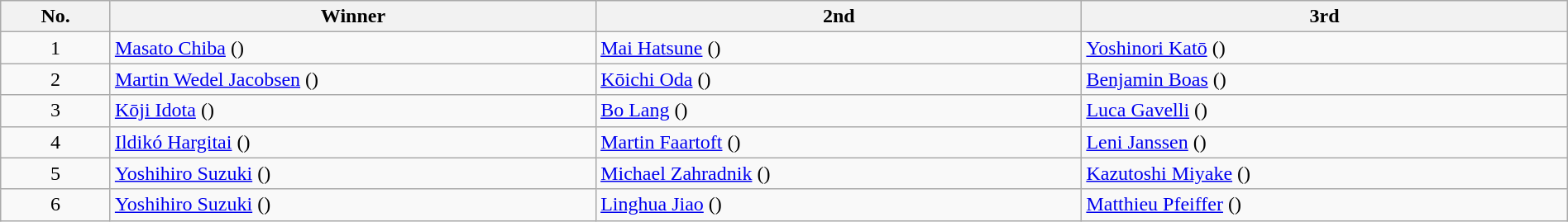<table class="wikitable" width=100%>
<tr>
<th width=7%>No.</th>
<th width=31%>Winner</th>
<th width=31%>2nd</th>
<th width=31%>3rd</th>
</tr>
<tr align=center>
<td>1</td>
<td align=left><a href='#'>Masato Chiba</a> ()</td>
<td align=left><a href='#'>Mai Hatsune</a> ()</td>
<td align=left><a href='#'>Yoshinori Katō</a> ()</td>
</tr>
<tr align=center>
<td>2</td>
<td align=left><a href='#'>Martin Wedel Jacobsen</a> ()</td>
<td align=left><a href='#'>Kōichi Oda</a> ()</td>
<td align=left><a href='#'>Benjamin Boas</a> ()</td>
</tr>
<tr align=center>
<td>3</td>
<td align=left><a href='#'>Kōji Idota</a> ()</td>
<td align=left><a href='#'>Bo Lang</a> ()</td>
<td align=left><a href='#'>Luca Gavelli</a> ()</td>
</tr>
<tr align=center>
<td>4</td>
<td align=left><a href='#'>Ildikó Hargitai</a> ()</td>
<td align=left><a href='#'>Martin Faartoft</a> ()</td>
<td align=left><a href='#'>Leni Janssen</a> ()</td>
</tr>
<tr align=center>
<td>5</td>
<td align=left><a href='#'>Yoshihiro Suzuki</a> ()</td>
<td align=left><a href='#'>Michael Zahradnik</a> ()</td>
<td align=left><a href='#'>Kazutoshi Miyake</a> ()</td>
</tr>
<tr align=center>
<td>6</td>
<td align=left><a href='#'>Yoshihiro Suzuki</a> ()</td>
<td align=left><a href='#'>Linghua Jiao</a> ()</td>
<td align=left><a href='#'>Matthieu Pfeiffer</a> ()</td>
</tr>
</table>
